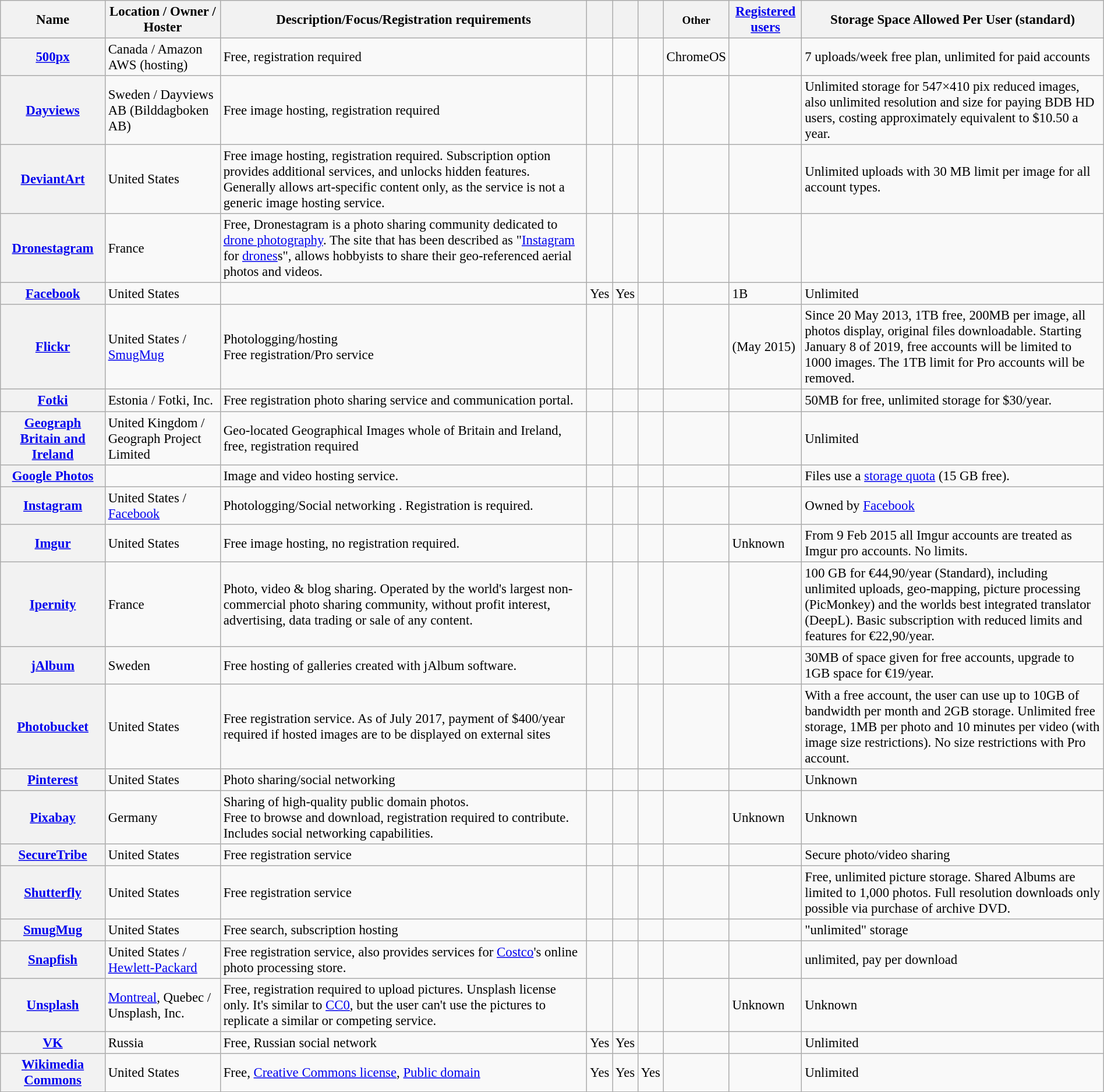<table class="wikitable sortable sticky-table-row1 sticky-table-col1" style="width:100%;font-size:95%;">
<tr>
<th>Name</th>
<th><abbr>Location</abbr> / <abbr>Owner</abbr> / <abbr>Hoster</abbr></th>
<th>Description/Focus/Registration requirements</th>
<th></th>
<th></th>
<th></th>
<th><small>Other</small></th>
<th><a href='#'>Registered users</a></th>
<th>Storage Space Allowed Per User (standard)</th>
</tr>
<tr>
<th><a href='#'>500px</a></th>
<td>Canada / Amazon AWS (hosting)</td>
<td>Free, registration required</td>
<td></td>
<td></td>
<td></td>
<td>ChromeOS</td>
<td></td>
<td>7 uploads/week free plan, unlimited for paid accounts</td>
</tr>
<tr>
<th><a href='#'>Dayviews</a></th>
<td>Sweden / Dayviews AB (Bilddagboken AB)</td>
<td>Free image hosting, registration required</td>
<td></td>
<td></td>
<td></td>
<td></td>
<td></td>
<td>Unlimited storage for 547×410 pix reduced images, also unlimited resolution and size for paying <abbr>BDB</abbr> HD users, costing approximately equivalent to $10.50 a year.</td>
</tr>
<tr>
<th><a href='#'>DeviantArt</a></th>
<td>United States</td>
<td>Free image hosting, registration required. Subscription option provides additional services, and unlocks hidden features. Generally allows art-specific content only, as the service is not a generic image hosting service.</td>
<td></td>
<td></td>
<td></td>
<td></td>
<td></td>
<td>Unlimited uploads with 30 MB limit per image for all account types.</td>
</tr>
<tr>
<th><a href='#'>Dronestagram</a></th>
<td>France</td>
<td>Free, Dronestagram is a photo sharing community dedicated to <a href='#'>drone photography</a>. The site that has been described as "<a href='#'>Instagram</a> for <a href='#'>drones</a>s", allows hobbyists to share their geo-referenced aerial photos and videos.</td>
<td></td>
<td></td>
<td></td>
<td></td>
<td></td>
<td></td>
</tr>
<tr>
<th><a href='#'>Facebook</a></th>
<td>United  States</td>
<td></td>
<td>Yes</td>
<td>Yes</td>
<td></td>
<td></td>
<td>1B</td>
<td>Unlimited</td>
</tr>
<tr>
<th><a href='#'>Flickr</a></th>
<td>United States / <a href='#'>SmugMug</a></td>
<td>Photologging/hosting<br>Free registration/Pro service</td>
<td></td>
<td></td>
<td></td>
<td></td>
<td> (May 2015)</td>
<td>Since 20 May 2013, 1TB free, 200MB per image, all photos display, original files downloadable. Starting January 8 of 2019, free accounts will be limited to 1000 images. The 1TB limit for Pro accounts will be removed.<br></td>
</tr>
<tr>
<th><a href='#'>Fotki</a></th>
<td>Estonia / Fotki, Inc.</td>
<td>Free registration photo sharing service and communication portal.</td>
<td></td>
<td></td>
<td></td>
<td></td>
<td></td>
<td>50MB for free, unlimited storage for $30/year.</td>
</tr>
<tr>
<th><a href='#'>Geograph Britain and Ireland</a></th>
<td>United Kingdom / Geograph Project Limited</td>
<td>Geo-located Geographical Images whole of Britain and Ireland, free, registration required</td>
<td></td>
<td></td>
<td></td>
<td></td>
<td></td>
<td>Unlimited</td>
</tr>
<tr>
<th><a href='#'>Google Photos</a></th>
<td></td>
<td>Image and video hosting service.</td>
<td></td>
<td></td>
<td></td>
<td></td>
<td></td>
<td>Files use a <a href='#'>storage quota</a> (15 GB free).</td>
</tr>
<tr>
<th><a href='#'>Instagram</a></th>
<td>United States / <a href='#'>Facebook</a></td>
<td>Photologging/Social networking . Registration is required.</td>
<td></td>
<td></td>
<td></td>
<td></td>
<td></td>
<td>Owned by <a href='#'>Facebook</a></td>
</tr>
<tr>
<th><a href='#'>Imgur</a></th>
<td>United States</td>
<td>Free image hosting, no registration required.</td>
<td></td>
<td></td>
<td></td>
<td></td>
<td>Unknown</td>
<td>From 9 Feb 2015 all Imgur accounts are treated as Imgur pro accounts. No limits.</td>
</tr>
<tr>
<th><a href='#'>Ipernity</a></th>
<td>France</td>
<td>Photo, video & blog sharing. Operated by the world's largest non-commercial photo sharing community, without profit interest, advertising, data trading or sale of any content.</td>
<td></td>
<td></td>
<td></td>
<td></td>
<td></td>
<td>100 GB for €44,90/year (Standard), including unlimited uploads, geo-mapping, picture processing (PicMonkey) and the worlds best integrated translator (DeepL). Basic subscription with reduced limits and features for €22,90/year.</td>
</tr>
<tr>
<th><a href='#'>jAlbum</a></th>
<td>Sweden</td>
<td>Free hosting of galleries created with jAlbum software.</td>
<td></td>
<td></td>
<td></td>
<td></td>
<td></td>
<td>30MB of space given for free accounts, upgrade to 1GB space for €19/year.</td>
</tr>
<tr>
<th><a href='#'>Photobucket</a></th>
<td>United States</td>
<td>Free registration service. As of July 2017, payment of $400/year required if hosted images are to be displayed on external sites</td>
<td></td>
<td></td>
<td></td>
<td></td>
<td></td>
<td>With a free account, the user can use up to 10GB of bandwidth per month and 2GB storage. Unlimited free storage, 1MB per photo and 10 minutes per video (with image size restrictions). No size restrictions with Pro account.</td>
</tr>
<tr>
<th><a href='#'>Pinterest</a></th>
<td>United States</td>
<td>Photo sharing/social networking</td>
<td></td>
<td></td>
<td></td>
<td></td>
<td></td>
<td>Unknown</td>
</tr>
<tr>
<th><a href='#'>Pixabay</a></th>
<td>Germany</td>
<td>Sharing of high-quality public domain photos.<br>Free to browse and download, registration required to contribute. Includes social networking capabilities.</td>
<td></td>
<td></td>
<td></td>
<td></td>
<td>Unknown</td>
<td>Unknown</td>
</tr>
<tr>
<th><a href='#'>SecureTribe</a></th>
<td>United States</td>
<td>Free registration service</td>
<td></td>
<td></td>
<td></td>
<td></td>
<td></td>
<td>Secure photo/video sharing</td>
</tr>
<tr>
<th><a href='#'>Shutterfly</a></th>
<td>United States</td>
<td>Free registration service</td>
<td></td>
<td></td>
<td></td>
<td></td>
<td></td>
<td>Free, unlimited picture storage. Shared Albums are limited to 1,000 photos. Full resolution downloads only possible via purchase of archive DVD.</td>
</tr>
<tr>
<th><a href='#'>SmugMug</a></th>
<td>United States</td>
<td>Free search, subscription hosting</td>
<td></td>
<td></td>
<td></td>
<td></td>
<td></td>
<td>"unlimited" storage</td>
</tr>
<tr>
<th><a href='#'>Snapfish</a></th>
<td>United States / <a href='#'>Hewlett-Packard</a></td>
<td>Free registration service, also provides services for <a href='#'>Costco</a>'s online photo processing store.</td>
<td></td>
<td></td>
<td></td>
<td></td>
<td></td>
<td>unlimited, pay per download</td>
</tr>
<tr>
<th><a href='#'>Unsplash</a></th>
<td><a href='#'>Montreal</a>, Quebec / Unsplash, Inc.</td>
<td>Free, registration required to upload pictures. Unsplash license only. It's similar to <a href='#'>CC0</a>, but the user can't use the pictures to replicate a similar or competing service.</td>
<td></td>
<td> </td>
<td></td>
<td></td>
<td>Unknown</td>
<td>Unknown</td>
</tr>
<tr>
<th><a href='#'>VK</a></th>
<td>Russia</td>
<td>Free, Russian social network</td>
<td>Yes</td>
<td>Yes</td>
<td></td>
<td></td>
<td></td>
<td>Unlimited</td>
</tr>
<tr>
<th><a href='#'>Wikimedia Commons</a></th>
<td>United States</td>
<td>Free, <a href='#'>Creative Commons license</a>, <a href='#'>Public domain</a></td>
<td>Yes</td>
<td>Yes</td>
<td>Yes</td>
<td></td>
<td></td>
<td>Unlimited</td>
</tr>
<tr>
</tr>
</table>
